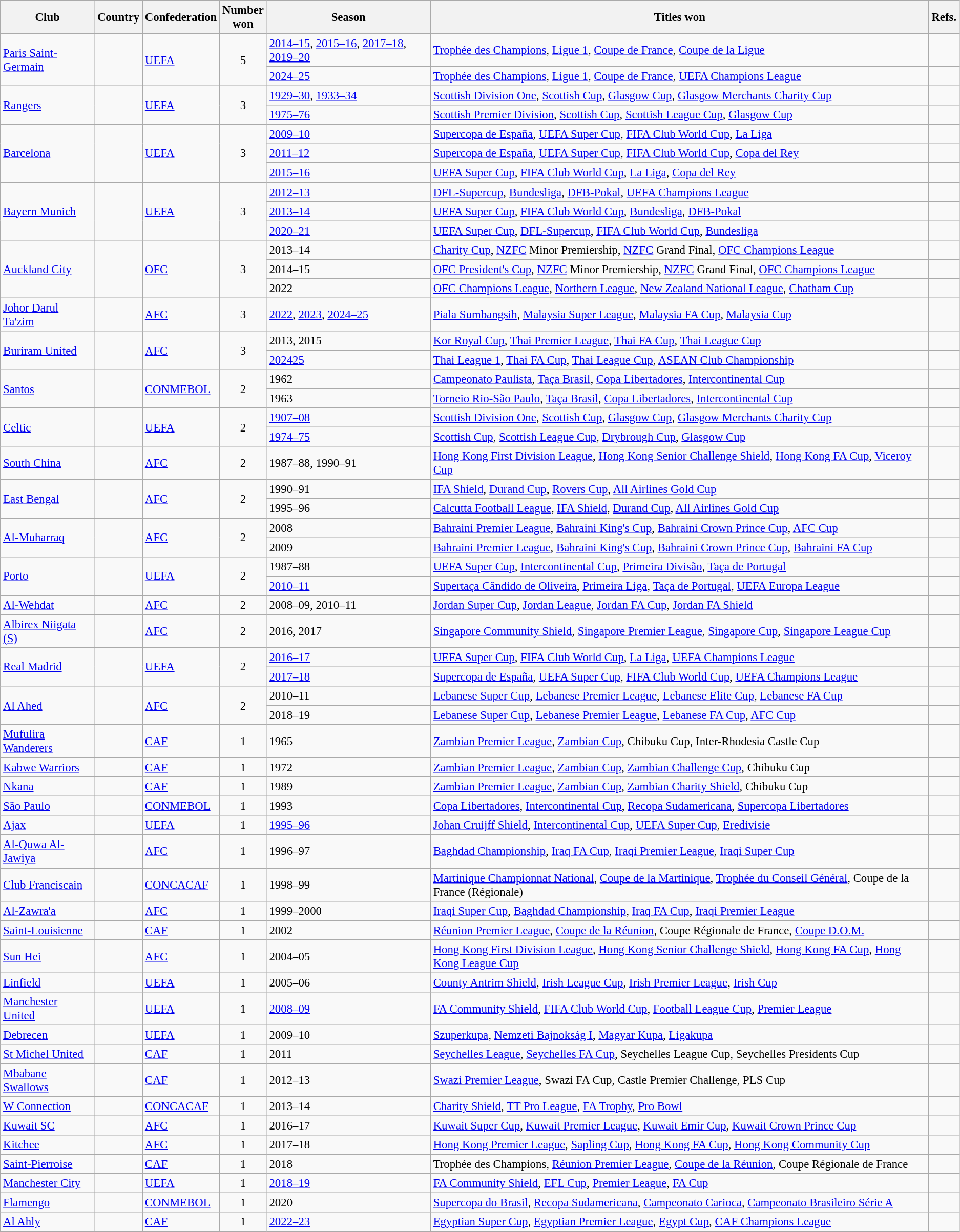<table class="wikitable sortable" style="font-size:95%; text-align:left;">
<tr>
<th>Club</th>
<th>Country</th>
<th>Confederation</th>
<th>Number<br>won</th>
<th>Season</th>
<th>Titles won</th>
<th>Refs.</th>
</tr>
<tr>
<td rowspan="2"><a href='#'>Paris Saint-Germain</a></td>
<td rowspan="2"></td>
<td rowspan="2"><a href='#'>UEFA</a></td>
<td rowspan="2" style="text-align:center">5</td>
<td><a href='#'>2014–15</a>, <a href='#'>2015–16</a>, <a href='#'>2017–18</a>, <a href='#'>2019–20</a></td>
<td><a href='#'>Trophée des Champions</a>, <a href='#'>Ligue 1</a>, <a href='#'>Coupe de France</a>, <a href='#'>Coupe de la Ligue</a></td>
<td></td>
</tr>
<tr>
<td><a href='#'>2024–25</a></td>
<td><a href='#'>Trophée des Champions</a>, <a href='#'>Ligue 1</a>, <a href='#'>Coupe de France</a>, <a href='#'>UEFA Champions League</a></td>
<td></td>
</tr>
<tr>
<td rowspan="2"><a href='#'>Rangers</a></td>
<td rowspan="2"></td>
<td rowspan="2"><a href='#'>UEFA</a></td>
<td rowspan="2" style="text-align:center">3</td>
<td><a href='#'>1929–30</a>, <a href='#'>1933–34</a></td>
<td><a href='#'>Scottish Division One</a>, <a href='#'>Scottish Cup</a>, <a href='#'>Glasgow Cup</a>, <a href='#'>Glasgow Merchants Charity Cup</a></td>
<td></td>
</tr>
<tr>
<td><a href='#'>1975–76</a></td>
<td><a href='#'>Scottish Premier Division</a>, <a href='#'>Scottish Cup</a>, <a href='#'>Scottish League Cup</a>, <a href='#'>Glasgow Cup</a></td>
<td></td>
</tr>
<tr>
<td rowspan="3"><a href='#'>Barcelona</a></td>
<td rowspan="3"></td>
<td rowspan="3"><a href='#'>UEFA</a></td>
<td rowspan="3" style="text-align:center">3</td>
<td><a href='#'>2009–10</a></td>
<td><a href='#'>Supercopa de España</a>, <a href='#'>UEFA Super Cup</a>, <a href='#'>FIFA Club World Cup</a>, <a href='#'>La Liga</a></td>
<td></td>
</tr>
<tr>
<td><a href='#'>2011–12</a></td>
<td><a href='#'>Supercopa de España</a>, <a href='#'>UEFA Super Cup</a>, <a href='#'>FIFA Club World Cup</a>, <a href='#'>Copa del Rey</a></td>
<td></td>
</tr>
<tr>
<td><a href='#'>2015–16</a></td>
<td><a href='#'>UEFA Super Cup</a>, <a href='#'>FIFA Club World Cup</a>, <a href='#'>La Liga</a>, <a href='#'>Copa del Rey</a></td>
<td></td>
</tr>
<tr>
<td rowspan="3"><a href='#'>Bayern Munich</a></td>
<td rowspan="3"></td>
<td rowspan="3"><a href='#'>UEFA</a></td>
<td rowspan="3" style="text-align:center">3</td>
<td><a href='#'>2012–13</a></td>
<td><a href='#'>DFL-Supercup</a>, <a href='#'>Bundesliga</a>, <a href='#'>DFB-Pokal</a>, <a href='#'>UEFA Champions League</a></td>
<td></td>
</tr>
<tr>
<td><a href='#'>2013–14</a></td>
<td><a href='#'>UEFA Super Cup</a>, <a href='#'>FIFA Club World Cup</a>, <a href='#'>Bundesliga</a>, <a href='#'>DFB-Pokal</a></td>
<td></td>
</tr>
<tr>
<td><a href='#'>2020–21</a></td>
<td><a href='#'>UEFA Super Cup</a>, <a href='#'>DFL-Supercup</a>, <a href='#'>FIFA Club World Cup</a>, <a href='#'>Bundesliga</a></td>
<td></td>
</tr>
<tr>
<td rowspan="3"><a href='#'>Auckland City</a></td>
<td rowspan="3"></td>
<td rowspan="3"><a href='#'>OFC</a></td>
<td rowspan="3" style="text-align:center">3</td>
<td>2013–14</td>
<td><a href='#'>Charity Cup</a>, <a href='#'>NZFC</a> Minor Premiership, <a href='#'>NZFC</a> Grand Final, <a href='#'>OFC Champions League</a></td>
<td></td>
</tr>
<tr>
<td>2014–15</td>
<td><a href='#'>OFC President's Cup</a>, <a href='#'>NZFC</a> Minor Premiership, <a href='#'>NZFC</a> Grand Final, <a href='#'>OFC Champions League</a></td>
<td></td>
</tr>
<tr>
<td>2022</td>
<td><a href='#'>OFC Champions League</a>, <a href='#'>Northern League</a>, <a href='#'>New Zealand National League</a>, <a href='#'>Chatham Cup</a></td>
<td></td>
</tr>
<tr>
<td><a href='#'>Johor Darul Ta'zim</a></td>
<td></td>
<td><a href='#'>AFC</a></td>
<td style="text-align:center">3</td>
<td><a href='#'>2022</a>, <a href='#'>2023</a>, <a href='#'>2024–25</a></td>
<td><a href='#'>Piala Sumbangsih</a>, <a href='#'>Malaysia Super League</a>, <a href='#'>Malaysia FA Cup</a>, <a href='#'>Malaysia Cup</a></td>
<td></td>
</tr>
<tr>
<td rowspan="2"><a href='#'>Buriram United</a></td>
<td rowspan="2"></td>
<td rowspan="2"><a href='#'>AFC</a></td>
<td rowspan="2" style="text-align:center">3</td>
<td>2013, 2015</td>
<td><a href='#'>Kor Royal Cup</a>, <a href='#'>Thai Premier League</a>, <a href='#'>Thai FA Cup</a>, <a href='#'>Thai League Cup</a></td>
<td></td>
</tr>
<tr>
<td><a href='#'>202425</a></td>
<td><a href='#'>Thai League 1</a>, <a href='#'>Thai FA Cup</a>, <a href='#'>Thai League Cup</a>, <a href='#'>ASEAN Club Championship</a></td>
<td></td>
</tr>
<tr>
<td rowspan="2"><a href='#'>Santos</a></td>
<td rowspan="2"></td>
<td rowspan="2"><a href='#'>CONMEBOL</a></td>
<td rowspan="2" style="text-align:center">2</td>
<td>1962</td>
<td><a href='#'>Campeonato Paulista</a>, <a href='#'>Taça Brasil</a>, <a href='#'>Copa Libertadores</a>, <a href='#'>Intercontinental Cup</a></td>
<td></td>
</tr>
<tr>
<td>1963</td>
<td><a href='#'>Torneio Rio-São Paulo</a>, <a href='#'>Taça Brasil</a>, <a href='#'>Copa Libertadores</a>, <a href='#'>Intercontinental Cup</a></td>
<td></td>
</tr>
<tr>
<td rowspan="2"><a href='#'>Celtic</a></td>
<td rowspan="2"></td>
<td rowspan="2"><a href='#'>UEFA</a></td>
<td rowspan="2" style="text-align:center">2</td>
<td><a href='#'>1907–08</a></td>
<td><a href='#'>Scottish Division One</a>, <a href='#'>Scottish Cup</a>, <a href='#'>Glasgow Cup</a>, <a href='#'>Glasgow Merchants Charity Cup</a></td>
<td></td>
</tr>
<tr>
<td><a href='#'>1974–75</a></td>
<td><a href='#'>Scottish Cup</a>, <a href='#'>Scottish League Cup</a>, <a href='#'>Drybrough Cup</a>, <a href='#'>Glasgow Cup</a></td>
<td></td>
</tr>
<tr>
<td><a href='#'>South China</a></td>
<td></td>
<td><a href='#'>AFC</a></td>
<td style="text-align:center">2</td>
<td>1987–88, 1990–91</td>
<td><a href='#'>Hong Kong First Division League</a>, <a href='#'>Hong Kong Senior Challenge Shield</a>, <a href='#'>Hong Kong FA Cup</a>, <a href='#'>Viceroy Cup</a></td>
<td></td>
</tr>
<tr>
<td rowspan="2"><a href='#'>East Bengal</a></td>
<td rowspan="2"></td>
<td rowspan="2"><a href='#'>AFC</a></td>
<td rowspan="2" style="text-align:center">2</td>
<td>1990–91</td>
<td><a href='#'>IFA Shield</a>, <a href='#'>Durand Cup</a>, <a href='#'>Rovers Cup</a>, <a href='#'>All Airlines Gold Cup</a></td>
<td></td>
</tr>
<tr>
<td>1995–96</td>
<td><a href='#'>Calcutta Football League</a>, <a href='#'>IFA Shield</a>, <a href='#'>Durand Cup</a>, <a href='#'>All Airlines Gold Cup</a></td>
<td></td>
</tr>
<tr>
<td rowspan="2"><a href='#'>Al-Muharraq</a></td>
<td rowspan="2"></td>
<td rowspan="2"><a href='#'>AFC</a></td>
<td rowspan="2" style="text-align:center">2</td>
<td>2008</td>
<td><a href='#'>Bahraini Premier League</a>, <a href='#'>Bahraini King's Cup</a>, <a href='#'>Bahraini Crown Prince Cup</a>, <a href='#'>AFC Cup</a></td>
<td></td>
</tr>
<tr>
<td>2009</td>
<td><a href='#'>Bahraini Premier League</a>, <a href='#'>Bahraini King's Cup</a>, <a href='#'>Bahraini Crown Prince Cup</a>, <a href='#'>Bahraini FA Cup</a></td>
<td></td>
</tr>
<tr>
<td rowspan="2"><a href='#'>Porto</a></td>
<td rowspan="2"></td>
<td rowspan="2"><a href='#'>UEFA</a></td>
<td rowspan="2" style="text-align:center">2</td>
<td>1987–88</td>
<td><a href='#'>UEFA Super Cup</a>, <a href='#'>Intercontinental Cup</a>, <a href='#'>Primeira Divisão</a>, <a href='#'>Taça de Portugal</a></td>
<td></td>
</tr>
<tr>
<td><a href='#'>2010–11</a></td>
<td><a href='#'>Supertaça Cândido de Oliveira</a>, <a href='#'>Primeira Liga</a>, <a href='#'>Taça de Portugal</a>, <a href='#'>UEFA Europa League</a></td>
<td></td>
</tr>
<tr>
<td><a href='#'>Al-Wehdat</a></td>
<td></td>
<td><a href='#'>AFC</a></td>
<td style="text-align:center">2</td>
<td>2008–09, 2010–11</td>
<td><a href='#'>Jordan Super Cup</a>, <a href='#'>Jordan League</a>, <a href='#'>Jordan FA Cup</a>, <a href='#'>Jordan FA Shield</a></td>
<td></td>
</tr>
<tr>
<td><a href='#'>Albirex Niigata (S)</a></td>
<td></td>
<td><a href='#'>AFC</a></td>
<td style="text-align:center">2</td>
<td>2016, 2017</td>
<td><a href='#'>Singapore Community Shield</a>, <a href='#'>Singapore Premier League</a>, <a href='#'>Singapore Cup</a>, <a href='#'>Singapore League Cup</a></td>
<td></td>
</tr>
<tr>
<td rowspan="2"><a href='#'>Real Madrid</a></td>
<td rowspan="2"></td>
<td rowspan="2"><a href='#'>UEFA</a></td>
<td rowspan="2" style="text-align:center">2</td>
<td><a href='#'>2016–17</a></td>
<td><a href='#'>UEFA Super Cup</a>, <a href='#'>FIFA Club World Cup</a>, <a href='#'>La Liga</a>, <a href='#'>UEFA Champions League</a></td>
<td></td>
</tr>
<tr>
<td><a href='#'>2017–18</a></td>
<td><a href='#'>Supercopa de España</a>, <a href='#'>UEFA Super Cup</a>, <a href='#'>FIFA Club World Cup</a>, <a href='#'>UEFA Champions League</a></td>
<td></td>
</tr>
<tr>
<td rowspan="2"><a href='#'>Al Ahed</a></td>
<td rowspan="2"></td>
<td rowspan="2"><a href='#'>AFC</a></td>
<td rowspan="2" style="text-align:center">2</td>
<td>2010–11</td>
<td><a href='#'>Lebanese Super Cup</a>, <a href='#'>Lebanese Premier League</a>, <a href='#'>Lebanese Elite Cup</a>, <a href='#'>Lebanese FA Cup</a></td>
<td></td>
</tr>
<tr>
<td>2018–19</td>
<td><a href='#'>Lebanese Super Cup</a>, <a href='#'>Lebanese Premier League</a>, <a href='#'>Lebanese FA Cup</a>, <a href='#'>AFC Cup</a></td>
<td></td>
</tr>
<tr>
<td><a href='#'>Mufulira Wanderers</a></td>
<td></td>
<td><a href='#'>CAF</a></td>
<td style="text-align:center">1</td>
<td>1965</td>
<td><a href='#'>Zambian Premier League</a>, <a href='#'>Zambian Cup</a>, Chibuku Cup, Inter-Rhodesia Castle Cup</td>
<td></td>
</tr>
<tr>
<td><a href='#'>Kabwe Warriors</a></td>
<td></td>
<td><a href='#'>CAF</a></td>
<td style="text-align:center">1</td>
<td>1972</td>
<td><a href='#'>Zambian Premier League</a>, <a href='#'>Zambian Cup</a>, <a href='#'>Zambian Challenge Cup</a>, Chibuku Cup</td>
<td></td>
</tr>
<tr>
<td><a href='#'>Nkana</a></td>
<td></td>
<td><a href='#'>CAF</a></td>
<td style="text-align:center">1</td>
<td>1989</td>
<td><a href='#'>Zambian Premier League</a>, <a href='#'>Zambian Cup</a>, <a href='#'>Zambian Charity Shield</a>, Chibuku Cup</td>
<td></td>
</tr>
<tr>
<td><a href='#'>São Paulo</a></td>
<td></td>
<td><a href='#'>CONMEBOL</a></td>
<td style="text-align:center">1</td>
<td>1993</td>
<td><a href='#'>Copa Libertadores</a>, <a href='#'>Intercontinental Cup</a>, <a href='#'>Recopa Sudamericana</a>, <a href='#'>Supercopa Libertadores</a></td>
<td></td>
</tr>
<tr>
<td><a href='#'>Ajax</a></td>
<td></td>
<td><a href='#'>UEFA</a></td>
<td style="text-align:center">1</td>
<td><a href='#'>1995–96</a></td>
<td><a href='#'>Johan Cruijff Shield</a>, <a href='#'>Intercontinental Cup</a>, <a href='#'>UEFA Super Cup</a>, <a href='#'>Eredivisie</a></td>
<td></td>
</tr>
<tr>
<td><a href='#'>Al-Quwa Al-Jawiya</a></td>
<td></td>
<td><a href='#'>AFC</a></td>
<td style="text-align:center">1</td>
<td>1996–97</td>
<td><a href='#'>Baghdad Championship</a>, <a href='#'>Iraq FA Cup</a>, <a href='#'>Iraqi Premier League</a>, <a href='#'>Iraqi Super Cup</a></td>
<td></td>
</tr>
<tr>
<td><a href='#'>Club Franciscain</a></td>
<td></td>
<td><a href='#'>CONCACAF</a></td>
<td style="text-align:center">1</td>
<td>1998–99</td>
<td><a href='#'>Martinique Championnat National</a>, <a href='#'>Coupe de la Martinique</a>, <a href='#'>Trophée du Conseil Général</a>, Coupe de la France (Régionale)</td>
<td></td>
</tr>
<tr>
<td><a href='#'>Al-Zawra'a</a></td>
<td></td>
<td><a href='#'>AFC</a></td>
<td style="text-align:center">1</td>
<td>1999–2000</td>
<td><a href='#'>Iraqi Super Cup</a>, <a href='#'>Baghdad Championship</a>, <a href='#'>Iraq FA Cup</a>, <a href='#'>Iraqi Premier League</a></td>
<td></td>
</tr>
<tr>
<td><a href='#'>Saint-Louisienne</a></td>
<td></td>
<td><a href='#'>CAF</a></td>
<td style="text-align:center">1</td>
<td>2002</td>
<td><a href='#'>Réunion Premier League</a>, <a href='#'>Coupe de la Réunion</a>, Coupe Régionale de France, <a href='#'>Coupe D.O.M.</a></td>
<td></td>
</tr>
<tr>
<td><a href='#'>Sun Hei</a></td>
<td></td>
<td><a href='#'>AFC</a></td>
<td style="text-align:center">1</td>
<td>2004–05</td>
<td><a href='#'>Hong Kong First Division League</a>, <a href='#'>Hong Kong Senior Challenge Shield</a>, <a href='#'>Hong Kong FA Cup</a>, <a href='#'>Hong Kong League Cup</a></td>
<td></td>
</tr>
<tr>
<td><a href='#'>Linfield</a></td>
<td></td>
<td><a href='#'>UEFA</a></td>
<td style="text-align:center">1</td>
<td>2005–06</td>
<td><a href='#'>County Antrim Shield</a>, <a href='#'>Irish League Cup</a>, <a href='#'>Irish Premier League</a>, <a href='#'>Irish Cup</a></td>
<td></td>
</tr>
<tr>
<td><a href='#'>Manchester United</a></td>
<td></td>
<td><a href='#'>UEFA</a></td>
<td style="text-align:center">1</td>
<td><a href='#'>2008–09</a></td>
<td><a href='#'>FA Community Shield</a>, <a href='#'>FIFA Club World Cup</a>, <a href='#'>Football League Cup</a>, <a href='#'>Premier League</a></td>
<td></td>
</tr>
<tr>
<td><a href='#'>Debrecen</a></td>
<td></td>
<td><a href='#'>UEFA</a></td>
<td style="text-align:center">1</td>
<td>2009–10</td>
<td><a href='#'>Szuperkupa</a>, <a href='#'>Nemzeti Bajnokság I</a>, <a href='#'>Magyar Kupa</a>, <a href='#'>Ligakupa</a></td>
<td></td>
</tr>
<tr>
<td><a href='#'>St Michel United</a></td>
<td></td>
<td><a href='#'>CAF</a></td>
<td style="text-align:center">1</td>
<td>2011</td>
<td><a href='#'>Seychelles League</a>, <a href='#'>Seychelles FA Cup</a>, Seychelles League Cup, Seychelles Presidents Cup</td>
<td></td>
</tr>
<tr>
<td><a href='#'>Mbabane Swallows</a></td>
<td></td>
<td><a href='#'>CAF</a></td>
<td style="text-align:center">1</td>
<td>2012–13</td>
<td><a href='#'>Swazi Premier League</a>, Swazi FA Cup, Castle Premier Challenge, PLS Cup</td>
<td></td>
</tr>
<tr>
<td><a href='#'>W Connection</a></td>
<td></td>
<td><a href='#'>CONCACAF</a></td>
<td style="text-align:center">1</td>
<td>2013–14</td>
<td><a href='#'>Charity Shield</a>, <a href='#'>TT Pro League</a>, <a href='#'>FA Trophy</a>, <a href='#'>Pro Bowl</a></td>
<td></td>
</tr>
<tr>
<td><a href='#'>Kuwait SC</a></td>
<td></td>
<td><a href='#'>AFC</a></td>
<td style="text-align:center">1</td>
<td>2016–17</td>
<td><a href='#'>Kuwait Super Cup</a>, <a href='#'>Kuwait Premier League</a>, <a href='#'>Kuwait Emir Cup</a>, <a href='#'>Kuwait Crown Prince Cup</a></td>
<td></td>
</tr>
<tr>
<td><a href='#'>Kitchee</a></td>
<td></td>
<td><a href='#'>AFC</a></td>
<td style="text-align:center">1</td>
<td>2017–18</td>
<td><a href='#'>Hong Kong Premier League</a>, <a href='#'>Sapling Cup</a>, <a href='#'>Hong Kong FA Cup</a>, <a href='#'>Hong Kong Community Cup</a></td>
<td></td>
</tr>
<tr>
<td><a href='#'>Saint-Pierroise</a></td>
<td></td>
<td><a href='#'>CAF</a></td>
<td style="text-align:center">1</td>
<td>2018</td>
<td>Trophée des Champions, <a href='#'>Réunion Premier League</a>, <a href='#'>Coupe de la Réunion</a>, Coupe Régionale de France</td>
<td></td>
</tr>
<tr>
<td><a href='#'>Manchester City</a></td>
<td></td>
<td><a href='#'>UEFA</a></td>
<td style="text-align:center">1</td>
<td><a href='#'>2018–19</a></td>
<td><a href='#'>FA Community Shield</a>, <a href='#'>EFL Cup</a>, <a href='#'>Premier League</a>, <a href='#'>FA Cup</a></td>
<td></td>
</tr>
<tr>
<td><a href='#'>Flamengo</a></td>
<td></td>
<td><a href='#'>CONMEBOL</a></td>
<td style="text-align:center">1</td>
<td>2020</td>
<td><a href='#'>Supercopa do Brasil</a>, <a href='#'>Recopa Sudamericana</a>, <a href='#'>Campeonato Carioca</a>, <a href='#'>Campeonato Brasileiro Série A</a></td>
<td></td>
</tr>
<tr>
<td><a href='#'>Al Ahly</a></td>
<td></td>
<td><a href='#'>CAF</a></td>
<td style="text-align:center">1</td>
<td><a href='#'>2022–23</a></td>
<td><a href='#'>Egyptian Super Cup</a>, <a href='#'>Egyptian Premier League</a>, <a href='#'>Egypt Cup</a>, <a href='#'>CAF Champions League</a></td>
<td></td>
</tr>
</table>
